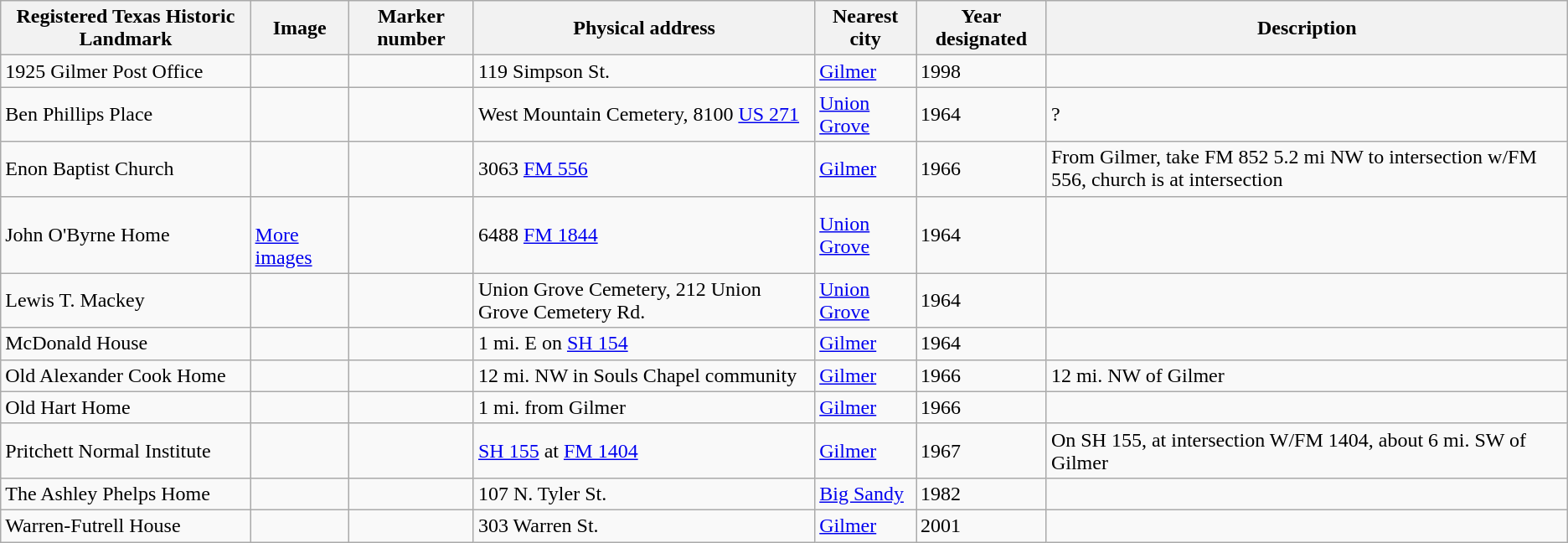<table class="wikitable sortable">
<tr>
<th>Registered Texas Historic Landmark</th>
<th>Image</th>
<th>Marker number</th>
<th>Physical address</th>
<th>Nearest city</th>
<th>Year designated</th>
<th>Description</th>
</tr>
<tr>
<td>1925 Gilmer Post Office</td>
<td></td>
<td></td>
<td>119 Simpson St.<br></td>
<td><a href='#'>Gilmer</a></td>
<td>1998</td>
<td></td>
</tr>
<tr>
<td>Ben Phillips Place</td>
<td></td>
<td></td>
<td>West Mountain Cemetery, 8100 <a href='#'>US 271</a> <br></td>
<td><a href='#'>Union Grove</a></td>
<td>1964</td>
<td>?</td>
</tr>
<tr>
<td>Enon Baptist Church</td>
<td></td>
<td></td>
<td>3063 <a href='#'>FM 556</a><br></td>
<td><a href='#'>Gilmer</a></td>
<td>1966</td>
<td>From Gilmer, take FM 852 5.2 mi NW to intersection w/FM 556, church is at intersection</td>
</tr>
<tr>
<td>John O'Byrne Home</td>
<td><br> <a href='#'>More images</a></td>
<td></td>
<td>6488 <a href='#'>FM 1844</a><br></td>
<td><a href='#'>Union Grove</a></td>
<td>1964</td>
<td></td>
</tr>
<tr>
<td>Lewis T. Mackey</td>
<td></td>
<td></td>
<td>Union Grove Cemetery, 212 Union Grove Cemetery Rd.<br></td>
<td><a href='#'>Union Grove</a></td>
<td>1964</td>
<td></td>
</tr>
<tr>
<td>McDonald House</td>
<td></td>
<td></td>
<td>1 mi. E on <a href='#'>SH 154</a> </td>
<td><a href='#'>Gilmer</a></td>
<td>1964</td>
<td></td>
</tr>
<tr>
<td>Old Alexander Cook Home</td>
<td></td>
<td></td>
<td>12 mi. NW in Souls Chapel community </td>
<td><a href='#'>Gilmer</a></td>
<td>1966</td>
<td>12 mi. NW of Gilmer</td>
</tr>
<tr>
<td>Old Hart Home</td>
<td></td>
<td></td>
<td>1 mi. from Gilmer </td>
<td><a href='#'>Gilmer</a></td>
<td>1966</td>
<td></td>
</tr>
<tr>
<td>Pritchett Normal Institute</td>
<td></td>
<td></td>
<td><a href='#'>SH 155</a> at <a href='#'>FM 1404</a><br></td>
<td><a href='#'>Gilmer</a></td>
<td>1967</td>
<td>On SH 155, at intersection W/FM 1404, about 6 mi. SW of Gilmer</td>
</tr>
<tr>
<td>The Ashley Phelps Home</td>
<td></td>
<td></td>
<td>107 N. Tyler St.<br></td>
<td><a href='#'>Big Sandy</a></td>
<td>1982</td>
<td></td>
</tr>
<tr>
<td>Warren-Futrell House</td>
<td></td>
<td></td>
<td>303 Warren St.<br></td>
<td><a href='#'>Gilmer</a></td>
<td>2001</td>
<td></td>
</tr>
</table>
